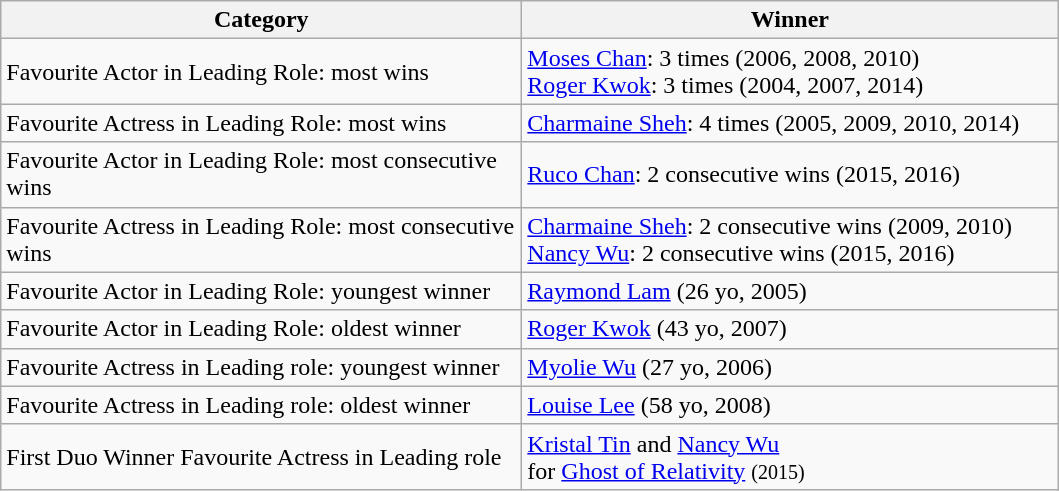<table class="wikitable">
<tr>
<th width=340>Category</th>
<th width=350>Winner</th>
</tr>
<tr>
<td>Favourite Actor in Leading Role: most wins</td>
<td><a href='#'>Moses Chan</a>: 3 times (2006, 2008, 2010)<br><a href='#'>Roger Kwok</a>: 3 times (2004, 2007, 2014)</td>
</tr>
<tr>
<td>Favourite Actress in Leading Role: most wins</td>
<td><a href='#'>Charmaine Sheh</a>: 4 times (2005, 2009, 2010, 2014)</td>
</tr>
<tr>
<td>Favourite Actor in Leading Role: most consecutive wins</td>
<td><a href='#'>Ruco Chan</a>: 2 consecutive wins (2015, 2016)</td>
</tr>
<tr>
<td>Favourite Actress in Leading Role: most consecutive wins</td>
<td><a href='#'>Charmaine Sheh</a>: 2 consecutive wins (2009, 2010)<br><a href='#'>Nancy Wu</a>: 2 consecutive wins (2015, 2016)</td>
</tr>
<tr>
<td>Favourite Actor in Leading Role: youngest winner</td>
<td><a href='#'>Raymond Lam</a> (26 yo, 2005)</td>
</tr>
<tr>
<td>Favourite Actor in Leading Role: oldest winner</td>
<td><a href='#'>Roger Kwok</a> (43 yo, 2007)</td>
</tr>
<tr>
<td>Favourite Actress in Leading role: youngest winner</td>
<td><a href='#'>Myolie Wu</a> (27 yo, 2006)</td>
</tr>
<tr>
<td>Favourite Actress in Leading role: oldest winner</td>
<td><a href='#'>Louise Lee</a> (58 yo, 2008)</td>
</tr>
<tr>
<td>First Duo Winner Favourite Actress in Leading role</td>
<td><a href='#'>Kristal Tin</a> and <a href='#'>Nancy Wu</a> <br> for <a href='#'>Ghost of Relativity</a> <small> (2015) </small></td>
</tr>
</table>
